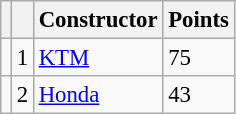<table class="wikitable" style="font-size: 95%;">
<tr>
<th></th>
<th></th>
<th>Constructor</th>
<th>Points</th>
</tr>
<tr>
<td></td>
<td align=center>1</td>
<td> <a href='#'>KTM</a></td>
<td align=left>75</td>
</tr>
<tr>
<td></td>
<td align=center>2</td>
<td> <a href='#'>Honda</a></td>
<td align=left>43</td>
</tr>
</table>
